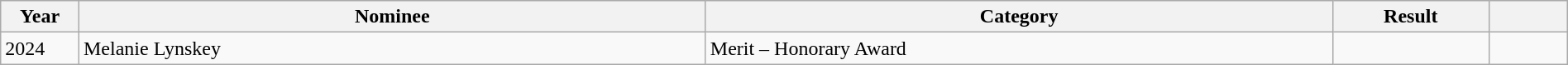<table class="wikitable" style="width:100%;">
<tr>
<th style="width:5%;">Year</th>
<th style="width:40%;">Nominee</th>
<th style="width:40%;">Category</th>
<th style="width:10%;">Result</th>
<th style="width:5%;"></th>
</tr>
<tr>
<td>2024</td>
<td>Melanie Lynskey</td>
<td>Merit – Honorary Award </td>
<td></td>
<td style="text-align:center;"></td>
</tr>
</table>
